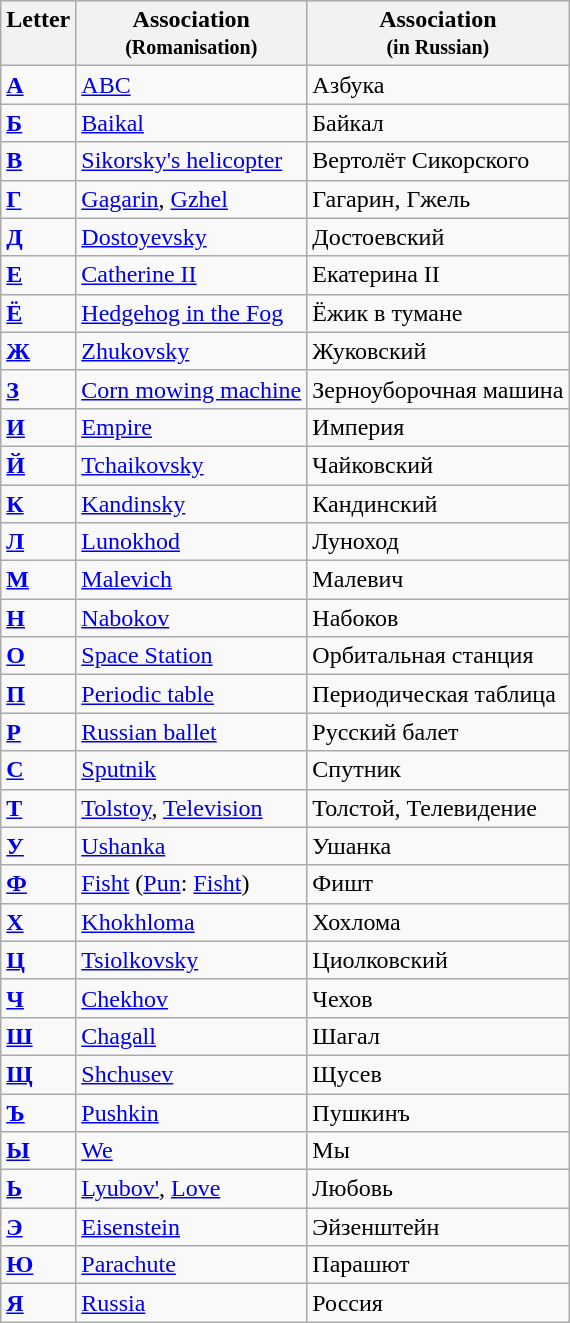<table class="wikitable floatright collapsible collapsed">
<tr style="vertical-align:bottom; background:#eee; vertical-align:top;">
<th align=left>Letter</th>
<th align=left>Association<br><small>(Romanisation)</small></th>
<th align=left>Association<br><small>(in Russian)</small></th>
</tr>
<tr>
<td><strong><a href='#'>А</a></strong></td>
<td><a href='#'>ABC</a></td>
<td>Азбука</td>
</tr>
<tr>
<td><strong><a href='#'>Б</a></strong></td>
<td><a href='#'>Baikal</a></td>
<td>Байкал</td>
</tr>
<tr>
<td><strong><a href='#'>В</a></strong></td>
<td><a href='#'>Sikorsky's helicopter</a></td>
<td>Вертолёт Сикорского</td>
</tr>
<tr>
<td><strong><a href='#'>Г</a></strong></td>
<td><a href='#'>Gagarin</a>, <a href='#'>Gzhel</a></td>
<td>Гагарин, Гжель</td>
</tr>
<tr>
<td><strong><a href='#'>Д</a></strong></td>
<td><a href='#'>Dostoyevsky</a></td>
<td>Достоевский</td>
</tr>
<tr>
<td><strong><a href='#'>Е</a></strong></td>
<td><a href='#'>Catherine II</a></td>
<td>Екатерина II</td>
</tr>
<tr>
<td><strong><a href='#'>Ё</a></strong></td>
<td><a href='#'>Hedgehog in the Fog</a></td>
<td>Ёжик в тумане</td>
</tr>
<tr>
<td><strong><a href='#'>Ж</a></strong></td>
<td><a href='#'>Zhukovsky</a></td>
<td>Жуковский</td>
</tr>
<tr>
<td><strong><a href='#'>З</a></strong></td>
<td><a href='#'>Corn mowing machine</a></td>
<td>Зерноуборочная машина</td>
</tr>
<tr>
<td><strong><a href='#'>И</a></strong></td>
<td><a href='#'>Empire</a></td>
<td>Империя</td>
</tr>
<tr>
<td><strong><a href='#'>Й</a></strong></td>
<td><a href='#'>Tchaikovsky</a></td>
<td>Чайковский</td>
</tr>
<tr>
<td><strong><a href='#'>К</a></strong></td>
<td><a href='#'>Kandinsky</a></td>
<td>Кандинский</td>
</tr>
<tr>
<td><strong><a href='#'>Л</a></strong></td>
<td><a href='#'>Lunokhod</a></td>
<td>Луноход</td>
</tr>
<tr>
<td><strong><a href='#'>М</a></strong></td>
<td><a href='#'>Malevich</a></td>
<td>Малевич</td>
</tr>
<tr>
<td><strong><a href='#'>Н</a></strong></td>
<td><a href='#'>Nabokov</a></td>
<td>Набоков</td>
</tr>
<tr>
<td><strong><a href='#'>О</a></strong></td>
<td><a href='#'>Space Station</a></td>
<td>Орбитальная станция</td>
</tr>
<tr>
<td><strong><a href='#'>П</a></strong></td>
<td><a href='#'>Periodic table</a></td>
<td>Периодическая таблица</td>
</tr>
<tr>
<td><strong><a href='#'>Р</a></strong></td>
<td><a href='#'>Russian ballet</a></td>
<td>Русский балет</td>
</tr>
<tr>
<td><strong><a href='#'>С</a></strong></td>
<td><a href='#'>Sputnik</a></td>
<td>Спутник</td>
</tr>
<tr>
<td><strong><a href='#'>Т</a></strong></td>
<td><a href='#'>Tolstoy</a>, <a href='#'>Television</a></td>
<td>Толстой, Телевидение</td>
</tr>
<tr>
<td><strong><a href='#'>У</a></strong></td>
<td><a href='#'>Ushanka</a></td>
<td>Ушанка</td>
</tr>
<tr>
<td><strong><a href='#'>Ф</a></strong></td>
<td><a href='#'>Fisht</a> (<a href='#'>Pun</a>: <a href='#'>Fisht</a>)</td>
<td>Фишт</td>
</tr>
<tr>
<td><strong><a href='#'>Х</a></strong></td>
<td><a href='#'>Khokhloma</a></td>
<td>Хохлома</td>
</tr>
<tr>
<td><strong><a href='#'>Ц</a></strong></td>
<td><a href='#'>Tsiolkovsky</a></td>
<td>Циолковский</td>
</tr>
<tr>
<td><strong><a href='#'>Ч</a></strong></td>
<td><a href='#'>Chekhov</a></td>
<td>Чехов</td>
</tr>
<tr>
<td><strong><a href='#'>Ш</a></strong></td>
<td><a href='#'>Chagall</a></td>
<td>Шагал</td>
</tr>
<tr>
<td><strong><a href='#'>Щ</a></strong></td>
<td><a href='#'>Shchusev</a></td>
<td>Щусев</td>
</tr>
<tr>
<td><strong><a href='#'>Ъ</a></strong></td>
<td><a href='#'>Pushkin</a></td>
<td>Пушкинъ</td>
</tr>
<tr>
<td><strong><a href='#'>Ы</a></strong></td>
<td><a href='#'>We</a></td>
<td>Мы</td>
</tr>
<tr>
<td><strong><a href='#'>Ь</a></strong></td>
<td><a href='#'>Lyubov'</a>, <a href='#'>Love</a></td>
<td>Любовь</td>
</tr>
<tr>
<td><strong><a href='#'>Э</a></strong></td>
<td><a href='#'>Eisenstein</a></td>
<td>Эйзенштейн</td>
</tr>
<tr>
<td><strong><a href='#'>Ю</a></strong></td>
<td><a href='#'>Parachute</a></td>
<td>Парашют</td>
</tr>
<tr>
<td><strong><a href='#'>Я</a></strong></td>
<td><a href='#'>Russia</a></td>
<td>Россия</td>
</tr>
</table>
